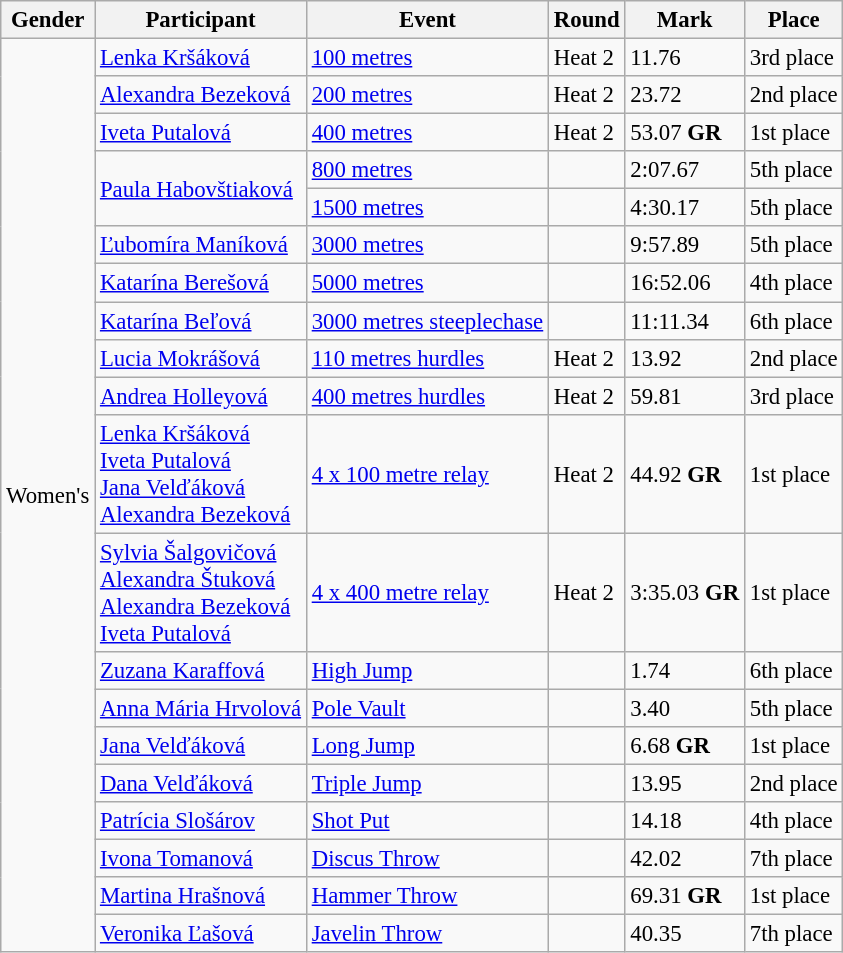<table class="wikitable" style="font-size: 95%;">
<tr>
<th>Gender</th>
<th>Participant</th>
<th>Event</th>
<th>Round</th>
<th>Mark</th>
<th>Place</th>
</tr>
<tr>
<td rowspan=122>Women's</td>
<td rowspan=1><a href='#'>Lenka Kršáková</a></td>
<td><a href='#'>100 metres</a></td>
<td>Heat 2</td>
<td>11.76</td>
<td>3rd place</td>
</tr>
<tr>
<td rowspan=1><a href='#'>Alexandra Bezeková</a></td>
<td><a href='#'>200 metres</a></td>
<td>Heat 2</td>
<td>23.72</td>
<td>2nd place</td>
</tr>
<tr>
<td rowspan=1><a href='#'>Iveta Putalová</a></td>
<td><a href='#'>400 metres</a></td>
<td>Heat 2</td>
<td>53.07 <strong>GR</strong></td>
<td>1st place</td>
</tr>
<tr>
<td rowspan=2><a href='#'>Paula Habovštiaková</a></td>
<td><a href='#'>800 metres</a></td>
<td></td>
<td>2:07.67</td>
<td>5th place</td>
</tr>
<tr>
<td><a href='#'>1500 metres</a></td>
<td></td>
<td>4:30.17</td>
<td>5th place</td>
</tr>
<tr>
<td rowspan=1><a href='#'>Ľubomíra Maníková</a></td>
<td><a href='#'>3000 metres</a></td>
<td></td>
<td>9:57.89</td>
<td>5th place</td>
</tr>
<tr>
<td rowspan=1><a href='#'>Katarína Berešová</a></td>
<td><a href='#'>5000 metres</a></td>
<td></td>
<td>16:52.06</td>
<td>4th place</td>
</tr>
<tr>
<td rowspan=1><a href='#'>Katarína Beľová</a></td>
<td><a href='#'>3000 metres steeplechase</a></td>
<td></td>
<td>11:11.34</td>
<td>6th place</td>
</tr>
<tr>
<td rowspan=1><a href='#'>Lucia Mokrášová</a></td>
<td><a href='#'>110 metres hurdles</a></td>
<td>Heat 2</td>
<td>13.92</td>
<td>2nd place</td>
</tr>
<tr>
<td rowspan=1><a href='#'>Andrea Holleyová</a></td>
<td><a href='#'>400 metres hurdles</a></td>
<td>Heat 2</td>
<td>59.81</td>
<td>3rd place</td>
</tr>
<tr>
<td rowspan=1><a href='#'>Lenka Kršáková</a><br><a href='#'>Iveta Putalová</a><br><a href='#'>Jana Velďáková</a><br><a href='#'>Alexandra Bezeková</a></td>
<td><a href='#'>4 x 100 metre relay</a></td>
<td>Heat 2</td>
<td>44.92 <strong>GR</strong></td>
<td>1st place</td>
</tr>
<tr>
<td rowspan=1><a href='#'>Sylvia Šalgovičová</a><br><a href='#'>Alexandra Štuková</a><br><a href='#'>Alexandra Bezeková</a><br><a href='#'>Iveta Putalová</a></td>
<td><a href='#'>4 x 400 metre relay</a></td>
<td>Heat 2</td>
<td>3:35.03 <strong>GR</strong></td>
<td>1st place</td>
</tr>
<tr>
<td rowspan=1><a href='#'>Zuzana Karaffová</a></td>
<td><a href='#'>High Jump</a></td>
<td></td>
<td>1.74</td>
<td>6th place</td>
</tr>
<tr>
<td rowspan=1><a href='#'>Anna Mária Hrvolová</a></td>
<td><a href='#'>Pole Vault</a></td>
<td></td>
<td>3.40</td>
<td>5th place</td>
</tr>
<tr>
<td rowspan=1><a href='#'>Jana Velďáková</a></td>
<td><a href='#'>Long Jump</a></td>
<td></td>
<td>6.68 <strong>GR</strong></td>
<td>1st place</td>
</tr>
<tr>
<td rowspan=1><a href='#'>Dana Velďáková</a></td>
<td><a href='#'>Triple Jump</a></td>
<td></td>
<td>13.95</td>
<td>2nd place</td>
</tr>
<tr>
<td rowspan=1><a href='#'>Patrícia Slošárov</a></td>
<td><a href='#'>Shot Put</a></td>
<td></td>
<td>14.18</td>
<td>4th place</td>
</tr>
<tr>
<td rowspan=1><a href='#'>Ivona Tomanová</a></td>
<td><a href='#'>Discus Throw</a></td>
<td></td>
<td>42.02</td>
<td>7th place</td>
</tr>
<tr>
<td rowspan=1><a href='#'>Martina Hrašnová</a></td>
<td><a href='#'>Hammer Throw</a></td>
<td></td>
<td>69.31 <strong>GR</strong></td>
<td>1st place</td>
</tr>
<tr>
<td rowspan=1><a href='#'>Veronika Ľašová</a></td>
<td><a href='#'>Javelin Throw</a></td>
<td></td>
<td>40.35</td>
<td>7th place</td>
</tr>
</table>
